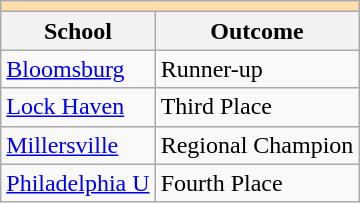<table class="wikitable" style="float:left; margin-right:1em;">
<tr>
<th colspan="3" style="background:#ffdead;"></th>
</tr>
<tr>
<th>School</th>
<th>Outcome</th>
</tr>
<tr>
<td><a href='#'>Bloomsburg</a></td>
<td>Runner-up</td>
</tr>
<tr>
<td><a href='#'>Lock Haven</a></td>
<td>Third Place</td>
</tr>
<tr>
<td><a href='#'>Millersville</a></td>
<td>Regional Champion</td>
</tr>
<tr>
<td><a href='#'>Philadelphia U</a></td>
<td>Fourth Place</td>
</tr>
</table>
